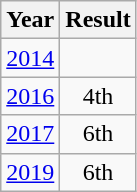<table class="wikitable" style="text-align:center">
<tr>
<th>Year</th>
<th>Result</th>
</tr>
<tr>
<td><a href='#'>2014</a></td>
<td></td>
</tr>
<tr>
<td><a href='#'>2016</a></td>
<td>4th</td>
</tr>
<tr>
<td><a href='#'>2017</a></td>
<td>6th</td>
</tr>
<tr>
<td><a href='#'>2019</a></td>
<td>6th</td>
</tr>
</table>
